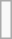<table class="wikitable mw-collapsible mw-collapsed">
<tr>
<td><br>


</td>
</tr>
</table>
